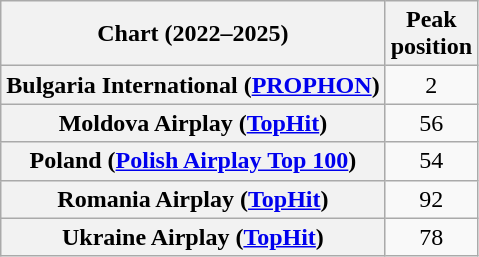<table class="wikitable sortable plainrowheaders" style="text-align:center">
<tr>
<th>Chart (2022–2025)</th>
<th>Peak<br>position</th>
</tr>
<tr>
<th scope="row">Bulgaria International (<a href='#'>PROPHON</a>)</th>
<td>2</td>
</tr>
<tr>
<th scope="row">Moldova Airplay (<a href='#'>TopHit</a>)</th>
<td>56</td>
</tr>
<tr>
<th scope="row">Poland (<a href='#'>Polish Airplay Top 100</a>)</th>
<td>54</td>
</tr>
<tr>
<th scope="row">Romania Airplay (<a href='#'>TopHit</a>)</th>
<td>92</td>
</tr>
<tr>
<th scope="row">Ukraine Airplay (<a href='#'>TopHit</a>)</th>
<td>78</td>
</tr>
</table>
